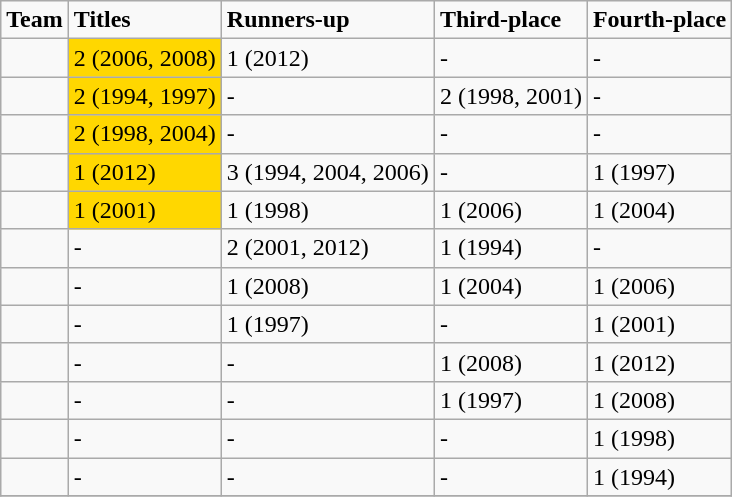<table class="wikitable">
<tr>
<td><strong>Team</strong></td>
<td><strong>Titles</strong></td>
<td><strong>Runners-up</strong></td>
<td><strong>Third-place</strong></td>
<td><strong>Fourth-place</strong></td>
</tr>
<tr>
<td></td>
<td bgcolor=gold>2 (2006, 2008)</td>
<td>1 (2012)</td>
<td>-</td>
<td>-</td>
</tr>
<tr>
<td></td>
<td bgcolor=gold>2 (1994, 1997)</td>
<td>-</td>
<td>2 (1998, 2001)</td>
<td>-</td>
</tr>
<tr>
<td></td>
<td bgcolor=gold>2 (1998, 2004)</td>
<td>-</td>
<td>-</td>
<td>-</td>
</tr>
<tr>
<td></td>
<td bgcolor=gold>1 (2012)</td>
<td>3 (1994, 2004, 2006)</td>
<td>-</td>
<td>1 (1997)</td>
</tr>
<tr>
<td></td>
<td bgcolor=gold>1 (2001)</td>
<td>1 (1998)</td>
<td>1 (2006)</td>
<td>1 (2004)</td>
</tr>
<tr>
<td></td>
<td>-</td>
<td>2 (2001, 2012)</td>
<td>1 (1994)</td>
<td>-</td>
</tr>
<tr>
<td></td>
<td>-</td>
<td>1 (2008)</td>
<td>1 (2004)</td>
<td>1 (2006)</td>
</tr>
<tr>
<td></td>
<td>-</td>
<td>1 (1997)</td>
<td>-</td>
<td>1 (2001)</td>
</tr>
<tr>
<td></td>
<td>-</td>
<td>-</td>
<td>1 (2008)</td>
<td>1 (2012)</td>
</tr>
<tr>
<td></td>
<td>-</td>
<td>-</td>
<td>1 (1997)</td>
<td>1 (2008)</td>
</tr>
<tr>
<td></td>
<td>-</td>
<td>-</td>
<td>-</td>
<td>1 (1998)</td>
</tr>
<tr>
<td></td>
<td>-</td>
<td>-</td>
<td>-</td>
<td>1 (1994)</td>
</tr>
<tr>
</tr>
</table>
